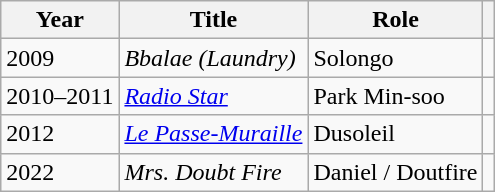<table class="wikitable sortable">
<tr>
<th>Year</th>
<th>Title</th>
<th>Role</th>
<th scope="col" class="unsortable"></th>
</tr>
<tr>
<td>2009</td>
<td><em>Bbalae (Laundry)</em></td>
<td>Solongo</td>
<td></td>
</tr>
<tr>
<td>2010–2011</td>
<td><em><a href='#'>Radio Star</a></em></td>
<td>Park Min-soo</td>
<td></td>
</tr>
<tr>
<td>2012</td>
<td><em><a href='#'>Le Passe-Muraille</a></em></td>
<td>Dusoleil</td>
<td></td>
</tr>
<tr>
<td>2022</td>
<td><em>Mrs. Doubt Fire</em></td>
<td>Daniel / Doutfire</td>
<td></td>
</tr>
</table>
